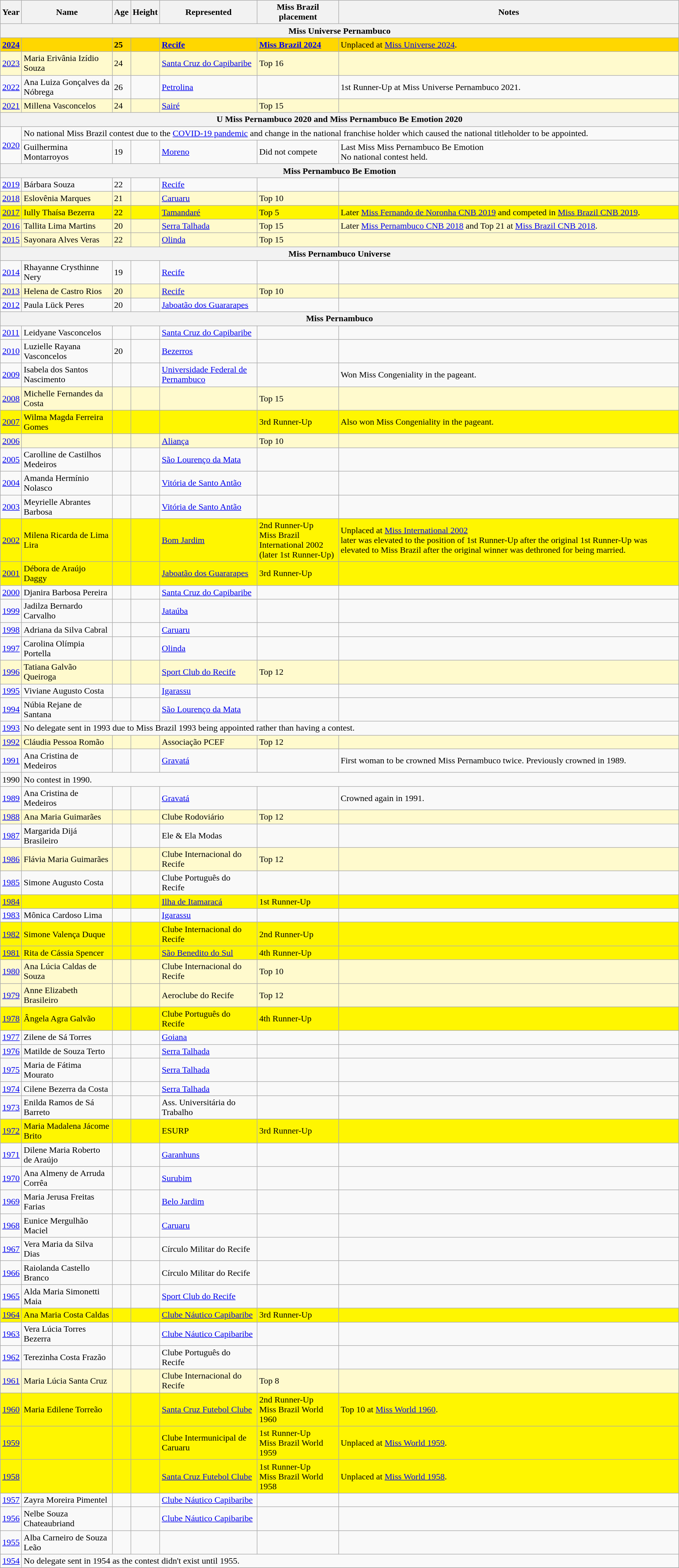<table class="wikitable sortable">
<tr>
<th>Year</th>
<th>Name</th>
<th>Age</th>
<th>Height</th>
<th>Represented</th>
<th>Miss Brazil placement</th>
<th>Notes</th>
</tr>
<tr>
<th colspan=7>Miss Universe Pernambuco</th>
</tr>
<tr style="background-color:GOLD;">
<td><strong><a href='#'>2024</a></strong></td>
<td><strong></strong></td>
<td><strong>25</strong></td>
<td><strong></strong></td>
<td><strong><a href='#'>Recife</a></strong></td>
<td><strong><a href='#'>Miss Brazil 2024</a></strong></td>
<td>Unplaced at <a href='#'>Miss Universe 2024</a>.</td>
</tr>
<tr bgcolor="#FFFACD">
<td><a href='#'>2023</a></td>
<td>Maria Erivânia Izídio Souza</td>
<td>24</td>
<td></td>
<td><a href='#'>Santa Cruz do Capibaribe</a></td>
<td>Top 16</td>
<td></td>
</tr>
<tr>
<td><a href='#'>2022</a></td>
<td>Ana Luiza Gonçalves da Nóbrega</td>
<td>26</td>
<td></td>
<td><a href='#'>Petrolina</a></td>
<td></td>
<td>1st Runner-Up at Miss Universe Pernambuco 2021.</td>
</tr>
<tr bgcolor="#FFFACD">
<td><a href='#'>2021</a></td>
<td>Millena Vasconcelos</td>
<td>24</td>
<td></td>
<td><a href='#'>Sairé</a></td>
<td>Top 15</td>
<td></td>
</tr>
<tr>
<th colspan=7>U Miss Pernambuco 2020 and Miss Pernambuco Be Emotion 2020</th>
</tr>
<tr>
<td rowspan=2><a href='#'>2020</a></td>
<td colspan=6>No national Miss Brazil contest due to the <a href='#'>COVID-19 pandemic</a> and change in the national franchise holder which caused the national titleholder to be appointed.</td>
</tr>
<tr>
<td>Guilhermina Montarroyos</td>
<td>19</td>
<td></td>
<td><a href='#'>Moreno</a></td>
<td>Did not compete</td>
<td>Last Miss Miss Pernambuco Be Emotion<br>No national contest held.</td>
</tr>
<tr>
<th colspan=7>Miss Pernambuco Be Emotion</th>
</tr>
<tr>
<td><a href='#'>2019</a></td>
<td>Bárbara Souza</td>
<td>22</td>
<td></td>
<td><a href='#'>Recife</a></td>
<td></td>
<td></td>
</tr>
<tr bgcolor="#FFFACD">
<td><a href='#'>2018</a></td>
<td>Eslovênia Marques</td>
<td>21</td>
<td></td>
<td><a href='#'>Caruaru</a></td>
<td>Top 10</td>
<td></td>
</tr>
<tr bgcolor="#FFFF66;">
<td><a href='#'>2017</a></td>
<td>Iully Thaísa Bezerra</td>
<td>22</td>
<td></td>
<td><a href='#'>Tamandaré</a></td>
<td>Top 5</td>
<td>Later <a href='#'>Miss Fernando de Noronha CNB 2019</a> and competed in <a href='#'>Miss Brazil CNB 2019</a>.</td>
</tr>
<tr bgcolor="#FFFACD">
<td><a href='#'>2016</a></td>
<td>Tallita Lima Martins</td>
<td>20</td>
<td></td>
<td><a href='#'>Serra Talhada</a></td>
<td>Top 15</td>
<td>Later <a href='#'>Miss Pernambuco CNB 2018</a> and Top 21 at <a href='#'>Miss Brazil CNB 2018</a>.</td>
</tr>
<tr bgcolor="#FFFACD">
<td><a href='#'>2015</a></td>
<td>Sayonara Alves Veras</td>
<td>22</td>
<td></td>
<td><a href='#'>Olinda</a></td>
<td>Top 15</td>
<td></td>
</tr>
<tr>
<th colspan=7>Miss Pernambuco Universe</th>
</tr>
<tr>
<td><a href='#'>2014</a></td>
<td>Rhayanne Crysthinne Nery</td>
<td>19</td>
<td></td>
<td><a href='#'>Recife</a></td>
<td></td>
<td></td>
</tr>
<tr bgcolor="#FFFACD">
<td><a href='#'>2013</a></td>
<td>Helena de Castro Rios</td>
<td>20</td>
<td></td>
<td><a href='#'>Recife</a></td>
<td>Top 10</td>
<td></td>
</tr>
<tr>
<td><a href='#'>2012</a></td>
<td>Paula Lück Peres</td>
<td>20</td>
<td></td>
<td><a href='#'>Jaboatão dos Guararapes</a></td>
<td></td>
<td></td>
</tr>
<tr>
<th colspan=7>Miss Pernambuco</th>
</tr>
<tr>
<td><a href='#'>2011</a></td>
<td>Leidyane Vasconcelos</td>
<td></td>
<td></td>
<td><a href='#'>Santa Cruz do Capibaribe</a></td>
<td></td>
<td></td>
</tr>
<tr>
<td><a href='#'>2010</a></td>
<td>Luzielle Rayana Vasconcelos</td>
<td>20</td>
<td></td>
<td><a href='#'>Bezerros</a></td>
<td></td>
<td></td>
</tr>
<tr>
<td><a href='#'>2009</a></td>
<td>Isabela dos Santos Nascimento</td>
<td></td>
<td></td>
<td><a href='#'>Universidade Federal de Pernambuco</a></td>
<td></td>
<td>Won Miss Congeniality in the pageant.</td>
</tr>
<tr bgcolor="#FFFACD">
<td><a href='#'>2008</a></td>
<td>Michelle Fernandes da Costa</td>
<td></td>
<td></td>
<td></td>
<td>Top 15</td>
<td></td>
</tr>
<tr bgcolor="#FFFF66;">
<td><a href='#'>2007</a></td>
<td>Wilma Magda Ferreira Gomes</td>
<td></td>
<td></td>
<td></td>
<td>3rd Runner-Up</td>
<td>Also won Miss Congeniality in the pageant.</td>
</tr>
<tr bgcolor="#FFFACD">
<td><a href='#'>2006</a></td>
<td></td>
<td></td>
<td></td>
<td><a href='#'>Aliança</a></td>
<td>Top 10</td>
<td></td>
</tr>
<tr>
<td><a href='#'>2005</a></td>
<td>Carolline de Castilhos Medeiros</td>
<td></td>
<td></td>
<td><a href='#'>São Lourenço da Mata</a></td>
<td></td>
<td></td>
</tr>
<tr>
<td><a href='#'>2004</a></td>
<td>Amanda Hermínio Nolasco</td>
<td></td>
<td></td>
<td><a href='#'>Vitória de Santo Antão</a></td>
<td></td>
<td></td>
</tr>
<tr>
<td><a href='#'>2003</a></td>
<td>Meyrielle Abrantes Barbosa</td>
<td></td>
<td></td>
<td><a href='#'>Vitória de Santo Antão</a></td>
<td></td>
<td></td>
</tr>
<tr bgcolor="#FFFF66;">
<td><a href='#'>2002</a></td>
<td>Milena Ricarda de Lima Lira</td>
<td></td>
<td></td>
<td><a href='#'>Bom Jardim</a></td>
<td>2nd Runner-Up<br>Miss Brazil International 2002<br>(later 1st Runner-Up)</td>
<td>Unplaced at <a href='#'>Miss International 2002</a><br> later was elevated to the position of 1st Runner-Up after the original 1st Runner-Up was elevated to Miss Brazil after the original winner was dethroned for being married.</td>
</tr>
<tr bgcolor="#FFFF66;">
<td><a href='#'>2001</a></td>
<td>Débora de Araújo Daggy</td>
<td></td>
<td></td>
<td><a href='#'>Jaboatão dos Guararapes</a></td>
<td>3rd Runner-Up</td>
<td></td>
</tr>
<tr>
<td><a href='#'>2000</a></td>
<td>Djanira Barbosa Pereira</td>
<td></td>
<td></td>
<td><a href='#'>Santa Cruz do Capibaribe</a></td>
<td></td>
<td></td>
</tr>
<tr>
<td><a href='#'>1999</a></td>
<td>Jadilza Bernardo Carvalho</td>
<td></td>
<td></td>
<td><a href='#'>Jataúba</a></td>
<td></td>
<td></td>
</tr>
<tr>
<td><a href='#'>1998</a></td>
<td>Adriana da Silva Cabral</td>
<td></td>
<td></td>
<td><a href='#'>Caruaru</a></td>
<td></td>
<td></td>
</tr>
<tr>
<td><a href='#'>1997</a></td>
<td>Carolina Olímpia Portella</td>
<td></td>
<td></td>
<td><a href='#'>Olinda</a></td>
<td></td>
<td></td>
</tr>
<tr bgcolor="#FFFACD">
<td><a href='#'>1996</a></td>
<td>Tatiana Galvão Queiroga</td>
<td></td>
<td></td>
<td><a href='#'>Sport Club do Recife</a></td>
<td>Top 12</td>
<td></td>
</tr>
<tr>
<td><a href='#'>1995</a></td>
<td>Viviane Augusto Costa</td>
<td></td>
<td></td>
<td><a href='#'>Igarassu</a></td>
<td></td>
<td></td>
</tr>
<tr>
<td><a href='#'>1994</a></td>
<td>Núbia Rejane de Santana</td>
<td></td>
<td></td>
<td><a href='#'>São Lourenço da Mata</a></td>
<td></td>
<td></td>
</tr>
<tr>
<td><a href='#'>1993</a></td>
<td colspan=6>No delegate sent in 1993 due to Miss Brazil 1993 being appointed rather than having a contest.</td>
</tr>
<tr bgcolor="#FFFACD">
<td><a href='#'>1992</a></td>
<td>Cláudia Pessoa Romão</td>
<td></td>
<td></td>
<td>Associação PCEF</td>
<td>Top 12</td>
<td></td>
</tr>
<tr>
<td><a href='#'>1991</a></td>
<td>Ana Cristina de Medeiros</td>
<td></td>
<td></td>
<td><a href='#'>Gravatá</a></td>
<td></td>
<td>First woman to be crowned Miss Pernambuco twice. Previously crowned in 1989.</td>
</tr>
<tr>
<td>1990</td>
<td colspan=6>No contest in 1990.</td>
</tr>
<tr>
<td><a href='#'>1989</a></td>
<td>Ana Cristina de Medeiros</td>
<td></td>
<td></td>
<td><a href='#'>Gravatá</a></td>
<td></td>
<td>Crowned again in 1991.</td>
</tr>
<tr bgcolor="#FFFACD">
<td><a href='#'>1988</a></td>
<td>Ana Maria Guimarães</td>
<td></td>
<td></td>
<td>Clube Rodoviário</td>
<td>Top 12</td>
<td></td>
</tr>
<tr>
<td><a href='#'>1987</a></td>
<td>Margarida Dijá Brasileiro</td>
<td></td>
<td></td>
<td>Ele & Ela Modas</td>
<td></td>
<td></td>
</tr>
<tr bgcolor="#FFFACD">
<td><a href='#'>1986</a></td>
<td>Flávia Maria Guimarães</td>
<td></td>
<td></td>
<td>Clube Internacional do Recife</td>
<td>Top 12</td>
<td></td>
</tr>
<tr>
<td><a href='#'>1985</a></td>
<td>Simone Augusto Costa</td>
<td></td>
<td></td>
<td>Clube Português do Recife</td>
<td></td>
<td></td>
</tr>
<tr bgcolor="#FFFF66;">
<td><a href='#'>1984</a></td>
<td></td>
<td></td>
<td></td>
<td><a href='#'>Ilha de Itamaracá</a></td>
<td>1st Runner-Up</td>
<td></td>
</tr>
<tr>
<td><a href='#'>1983</a></td>
<td>Mônica Cardoso Lima</td>
<td></td>
<td></td>
<td><a href='#'>Igarassu</a></td>
<td></td>
<td></td>
</tr>
<tr bgcolor="#FFFF66;">
<td><a href='#'>1982</a></td>
<td>Simone Valença Duque</td>
<td></td>
<td></td>
<td>Clube Internacional do Recife</td>
<td>2nd Runner-Up</td>
<td></td>
</tr>
<tr bgcolor="#FFFF66;">
<td><a href='#'>1981</a></td>
<td>Rita de Cássia Spencer</td>
<td></td>
<td></td>
<td><a href='#'>São Benedito do Sul</a></td>
<td>4th Runner-Up</td>
<td></td>
</tr>
<tr bgcolor="#FFFACD">
<td><a href='#'>1980</a></td>
<td>Ana Lúcia Caldas de Souza</td>
<td></td>
<td></td>
<td>Clube Internacional do Recife</td>
<td>Top 10</td>
<td></td>
</tr>
<tr bgcolor="#FFFACD">
<td><a href='#'>1979</a></td>
<td>Anne Elizabeth Brasileiro</td>
<td></td>
<td></td>
<td>Aeroclube do Recife</td>
<td>Top 12</td>
<td></td>
</tr>
<tr bgcolor="#FFFF66;">
<td><a href='#'>1978</a></td>
<td>Ângela Agra Galvão</td>
<td></td>
<td></td>
<td>Clube Português do Recife</td>
<td>4th Runner-Up</td>
<td></td>
</tr>
<tr>
<td><a href='#'>1977</a></td>
<td>Zilene de Sá Torres</td>
<td></td>
<td></td>
<td><a href='#'>Goiana</a></td>
<td></td>
<td></td>
</tr>
<tr>
<td><a href='#'>1976</a></td>
<td>Matilde de Souza Terto</td>
<td></td>
<td></td>
<td><a href='#'>Serra Talhada</a></td>
<td></td>
<td></td>
</tr>
<tr>
<td><a href='#'>1975</a></td>
<td>Maria de Fátima Mourato</td>
<td></td>
<td></td>
<td><a href='#'>Serra Talhada</a></td>
<td></td>
<td></td>
</tr>
<tr>
<td><a href='#'>1974</a></td>
<td>Cilene Bezerra da Costa</td>
<td></td>
<td></td>
<td><a href='#'>Serra Talhada</a></td>
<td></td>
<td></td>
</tr>
<tr>
<td><a href='#'>1973</a></td>
<td>Enilda Ramos de Sá Barreto</td>
<td></td>
<td></td>
<td>Ass. Universitária do Trabalho</td>
<td></td>
<td></td>
</tr>
<tr bgcolor="#FFFF66;">
<td><a href='#'>1972</a></td>
<td>Maria Madalena Jácome Brito</td>
<td></td>
<td></td>
<td>ESURP</td>
<td>3rd Runner-Up</td>
<td></td>
</tr>
<tr>
<td><a href='#'>1971</a></td>
<td>Dilene Maria Roberto de Araújo</td>
<td></td>
<td></td>
<td><a href='#'>Garanhuns</a></td>
<td></td>
<td></td>
</tr>
<tr>
<td><a href='#'>1970</a></td>
<td>Ana Almeny de Arruda Corrêa</td>
<td></td>
<td></td>
<td><a href='#'>Surubim</a></td>
<td></td>
<td></td>
</tr>
<tr>
<td><a href='#'>1969</a></td>
<td>Maria Jerusa Freitas Farias</td>
<td></td>
<td></td>
<td><a href='#'>Belo Jardim</a></td>
<td></td>
<td></td>
</tr>
<tr>
<td><a href='#'>1968</a></td>
<td>Eunice Mergulhão Maciel</td>
<td></td>
<td></td>
<td><a href='#'>Caruaru</a></td>
<td></td>
<td></td>
</tr>
<tr>
<td><a href='#'>1967</a></td>
<td>Vera Maria da Silva Dias</td>
<td></td>
<td></td>
<td>Círculo Militar do Recife</td>
<td></td>
<td></td>
</tr>
<tr>
<td><a href='#'>1966</a></td>
<td>Raiolanda Castello Branco</td>
<td></td>
<td></td>
<td>Círculo Militar do Recife</td>
<td></td>
<td></td>
</tr>
<tr>
<td><a href='#'>1965</a></td>
<td>Alda Maria Simonetti Maia</td>
<td></td>
<td></td>
<td><a href='#'>Sport Club do Recife</a></td>
<td></td>
<td></td>
</tr>
<tr bgcolor="#FFFF66;">
<td><a href='#'>1964</a></td>
<td>Ana Maria Costa Caldas</td>
<td></td>
<td></td>
<td><a href='#'>Clube Náutico Capibaribe</a></td>
<td>3rd Runner-Up</td>
<td></td>
</tr>
<tr>
<td><a href='#'>1963</a></td>
<td>Vera Lúcia Torres Bezerra</td>
<td></td>
<td></td>
<td><a href='#'>Clube Náutico Capibaribe</a></td>
<td></td>
<td></td>
</tr>
<tr>
<td><a href='#'>1962</a></td>
<td>Terezinha Costa Frazão</td>
<td></td>
<td></td>
<td>Clube Português do Recife</td>
<td></td>
<td></td>
</tr>
<tr bgcolor="#FFFACD">
<td><a href='#'>1961</a></td>
<td>Maria Lúcia Santa Cruz</td>
<td></td>
<td></td>
<td>Clube Internacional do Recife</td>
<td>Top 8</td>
<td></td>
</tr>
<tr bgcolor="#FFFF66;">
<td><a href='#'>1960</a></td>
<td>Maria Edilene Torreão</td>
<td></td>
<td></td>
<td><a href='#'>Santa Cruz Futebol Clube</a></td>
<td>2nd Runner-Up<br>Miss Brazil World 1960</td>
<td>Top 10 at <a href='#'>Miss World 1960</a>.</td>
</tr>
<tr bgcolor="#FFFF66;">
<td><a href='#'>1959</a></td>
<td></td>
<td></td>
<td></td>
<td>Clube Intermunicipal de Caruaru</td>
<td>1st Runner-Up<br>Miss Brazil World 1959</td>
<td>Unplaced at <a href='#'>Miss World 1959</a>.</td>
</tr>
<tr bgcolor="#FFFF66;">
<td><a href='#'>1958</a></td>
<td></td>
<td></td>
<td></td>
<td><a href='#'>Santa Cruz Futebol Clube</a></td>
<td>1st Runner-Up<br>Miss Brazil World 1958</td>
<td>Unplaced at <a href='#'>Miss World 1958</a>.</td>
</tr>
<tr>
<td><a href='#'>1957</a></td>
<td>Zayra Moreira Pimentel</td>
<td></td>
<td></td>
<td><a href='#'>Clube Náutico Capibaribe</a></td>
<td></td>
<td></td>
</tr>
<tr>
<td><a href='#'>1956</a></td>
<td>Nelbe Souza Chateaubriand</td>
<td></td>
<td></td>
<td><a href='#'>Clube Náutico Capibaribe</a></td>
<td></td>
<td></td>
</tr>
<tr>
<td><a href='#'>1955</a></td>
<td>Alba Carneiro de Souza Leão</td>
<td></td>
<td></td>
<td></td>
<td></td>
<td></td>
</tr>
<tr>
<td><a href='#'>1954</a></td>
<td colspan="6">No delegate sent in 1954 as the contest didn't exist until 1955.</td>
</tr>
<tr>
</tr>
</table>
